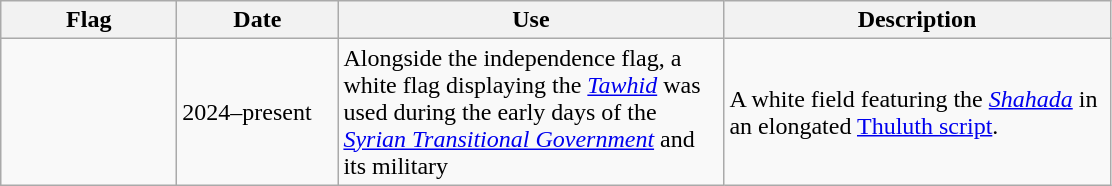<table class="wikitable">
<tr>
<th style="width:110px;">Flag</th>
<th style="width:100px;">Date</th>
<th style="width:250px;">Use</th>
<th style="width:250px;">Description</th>
</tr>
<tr>
<td></td>
<td>2024–present</td>
<td>Alongside the independence flag, a white flag displaying the <em><a href='#'>Tawhid</a></em> was used during the early days of the <em><a href='#'>Syrian Transitional Government</a></em> and its military</td>
<td>A white field featuring the <em><a href='#'>Shahada</a></em> in an elongated <a href='#'>Thuluth script</a>.</td>
</tr>
</table>
